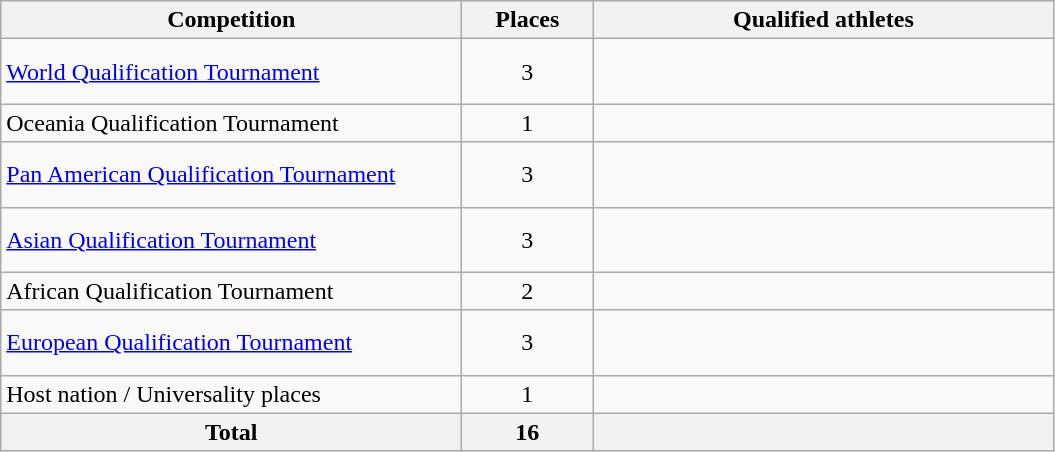<table class = "wikitable">
<tr>
<th width=300>Competition</th>
<th width=80>Places</th>
<th width=300>Qualified athletes</th>
</tr>
<tr>
<td><a href='#'>World Qualification Tournament</a></td>
<td align="center">3</td>
<td><br><br></td>
</tr>
<tr>
<td>Oceania Qualification Tournament</td>
<td align="center">1</td>
<td></td>
</tr>
<tr>
<td><a href='#'>Pan American Qualification Tournament</a></td>
<td align="center">3</td>
<td><br><br></td>
</tr>
<tr>
<td><a href='#'>Asian Qualification Tournament</a></td>
<td align="center">3</td>
<td><br><br></td>
</tr>
<tr>
<td>African Qualification Tournament</td>
<td align="center">2</td>
<td><br></td>
</tr>
<tr>
<td><a href='#'>European Qualification Tournament</a></td>
<td align="center">3</td>
<td><br><br></td>
</tr>
<tr>
<td>Host nation / Universality places</td>
<td align="center">1</td>
<td></td>
</tr>
<tr>
<th>Total</th>
<th>16</th>
<th></th>
</tr>
</table>
